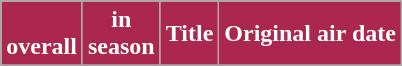<table class="wikitable plainrowheaders" background:#fff;">
<tr>
<th style="background-color: #AB274F; color: #ffffff;"> <br>overall</th>
<th style="background-color: #AB274F; color: #ffffff;"> in<br>season</th>
<th style="background-color: #AB274F; color: #ffffff;">Title</th>
<th style="background-color: #AB274F; color: #ffffff;">Original air date</th>
</tr>
<tr>
</tr>
</table>
